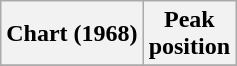<table class="wikitable plainrowheaders">
<tr>
<th>Chart (1968)</th>
<th>Peak<br>position</th>
</tr>
<tr>
</tr>
</table>
